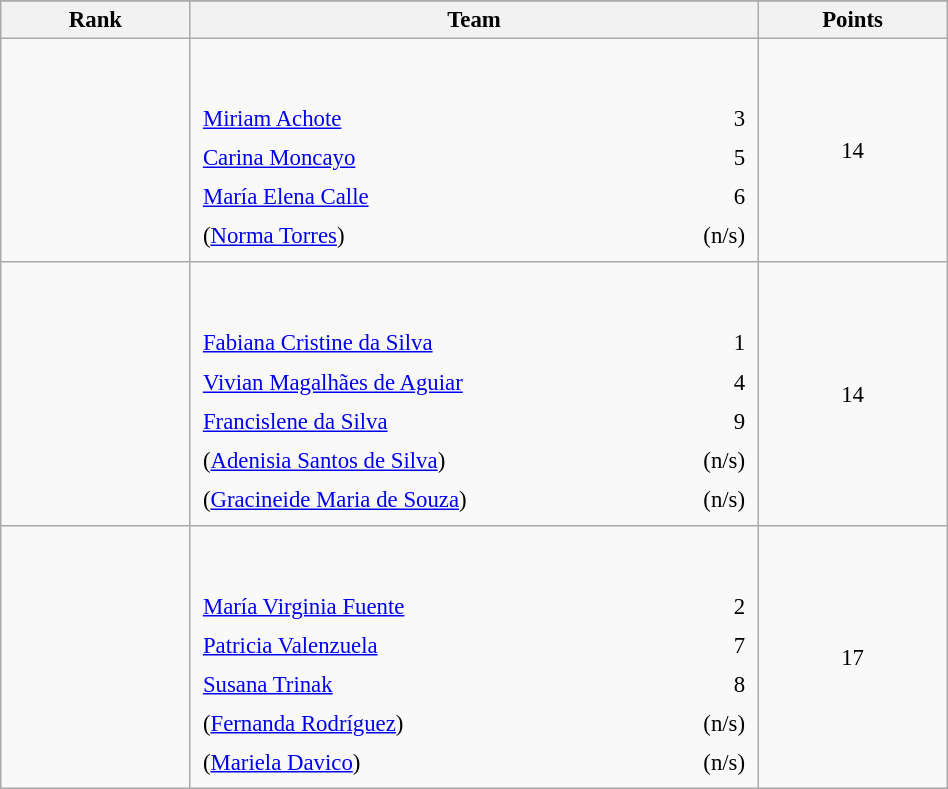<table class="wikitable sortable" style=" text-align:center; font-size:95%;" width="50%">
<tr>
</tr>
<tr>
<th width=10%>Rank</th>
<th width=30%>Team</th>
<th width=10%>Points</th>
</tr>
<tr>
<td align=center></td>
<td align=left> <br><br><table width=100%>
<tr>
<td align=left style="border:0"><a href='#'>Miriam Achote</a></td>
<td align=right style="border:0">3</td>
</tr>
<tr>
<td align=left style="border:0"><a href='#'>Carina Moncayo</a></td>
<td align=right style="border:0">5</td>
</tr>
<tr>
<td align=left style="border:0"><a href='#'>María Elena Calle</a></td>
<td align=right style="border:0">6</td>
</tr>
<tr>
<td align=left style="border:0">(<a href='#'>Norma Torres</a>)</td>
<td align=right style="border:0">(n/s)</td>
</tr>
</table>
</td>
<td>14</td>
</tr>
<tr>
<td align=center></td>
<td align=left> <br><br><table width=100%>
<tr>
<td align=left style="border:0"><a href='#'>Fabiana Cristine da Silva</a></td>
<td align=right style="border:0">1</td>
</tr>
<tr>
<td align=left style="border:0"><a href='#'>Vivian Magalhães de Aguiar</a></td>
<td align=right style="border:0">4</td>
</tr>
<tr>
<td align=left style="border:0"><a href='#'>Francislene da Silva</a></td>
<td align=right style="border:0">9</td>
</tr>
<tr>
<td align=left style="border:0">(<a href='#'>Adenisia Santos de Silva</a>)</td>
<td align=right style="border:0">(n/s)</td>
</tr>
<tr>
<td align=left style="border:0">(<a href='#'>Gracineide Maria de Souza</a>)</td>
<td align=right style="border:0">(n/s)</td>
</tr>
</table>
</td>
<td>14</td>
</tr>
<tr>
<td align=center></td>
<td align=left> <br><br><table width=100%>
<tr>
<td align=left style="border:0"><a href='#'>María Virginia Fuente</a></td>
<td align=right style="border:0">2</td>
</tr>
<tr>
<td align=left style="border:0"><a href='#'>Patricia Valenzuela</a></td>
<td align=right style="border:0">7</td>
</tr>
<tr>
<td align=left style="border:0"><a href='#'>Susana Trinak</a></td>
<td align=right style="border:0">8</td>
</tr>
<tr>
<td align=left style="border:0">(<a href='#'>Fernanda Rodríguez</a>)</td>
<td align=right style="border:0">(n/s)</td>
</tr>
<tr>
<td align=left style="border:0">(<a href='#'>Mariela Davico</a>)</td>
<td align=right style="border:0">(n/s)</td>
</tr>
</table>
</td>
<td>17</td>
</tr>
</table>
